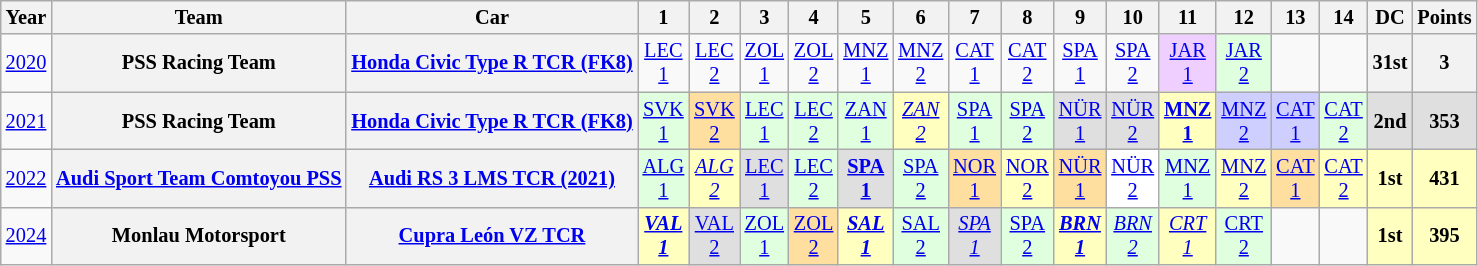<table class="wikitable" style="text-align:center; font-size:85%">
<tr>
<th>Year</th>
<th>Team</th>
<th>Car</th>
<th>1</th>
<th>2</th>
<th>3</th>
<th>4</th>
<th>5</th>
<th>6</th>
<th>7</th>
<th>8</th>
<th>9</th>
<th>10</th>
<th>11</th>
<th>12</th>
<th>13</th>
<th>14</th>
<th>DC</th>
<th>Points</th>
</tr>
<tr>
<td><a href='#'>2020</a></td>
<th>PSS Racing Team</th>
<th><a href='#'>Honda Civic Type R TCR (FK8)</a></th>
<td><a href='#'>LEC<br>1</a></td>
<td><a href='#'>LEC<br>2</a></td>
<td><a href='#'>ZOL<br>1</a></td>
<td><a href='#'>ZOL<br>2</a></td>
<td><a href='#'>MNZ<br>1</a></td>
<td><a href='#'>MNZ<br>2</a></td>
<td><a href='#'>CAT<br>1</a></td>
<td><a href='#'>CAT<br>2</a></td>
<td><a href='#'>SPA<br>1</a></td>
<td><a href='#'>SPA<br>2</a></td>
<td style="background:#efcfff;"><a href='#'>JAR<br>1</a><br></td>
<td style="background:#DFFFDF;"><a href='#'>JAR<br>2</a><br></td>
<td></td>
<td></td>
<th>31st</th>
<th>3</th>
</tr>
<tr>
<td><a href='#'>2021</a></td>
<th>PSS Racing Team</th>
<th><a href='#'>Honda Civic Type R TCR (FK8)</a></th>
<td style="background:#dfffdf;"><a href='#'>SVK<br>1</a><br></td>
<td style="background:#ffdf9f;"><a href='#'>SVK<br>2</a><br></td>
<td style="background:#dfffdf;"><a href='#'>LEC<br>1</a><br></td>
<td style="background:#dfffdf;"><a href='#'>LEC<br>2</a><br></td>
<td style="background:#dfffdf;"><a href='#'>ZAN<br>1</a><br></td>
<td style="background:#FFFFBF;"><em><a href='#'>ZAN<br>2</a></em><br></td>
<td style="background:#dfffdf;"><a href='#'>SPA<br>1</a><br></td>
<td style="background:#dfffdf;"><a href='#'>SPA<br>2</a><br></td>
<td style="background:#DFDFDF;"><a href='#'>NÜR<br>1</a><br></td>
<td style="background:#DFDFDF;"><a href='#'>NÜR<br>2</a><br></td>
<td style="background:#FFFFBF;"><strong><a href='#'>MNZ<br>1</a></strong><br></td>
<td style="background:#cfcfff;"><a href='#'>MNZ<br>2</a><br></td>
<td style="background:#cfcfff;"><a href='#'>CAT<br>1</a><br></td>
<td style="background:#dfffdf;"><a href='#'>CAT<br>2</a><br></td>
<th style="background:#dfdfdf;">2nd</th>
<th style="background:#dfdfdf;">353</th>
</tr>
<tr>
<td><a href='#'>2022</a></td>
<th><a href='#'>Audi Sport Team Comtoyou PSS</a></th>
<th><a href='#'>Audi RS 3 LMS TCR (2021)</a></th>
<td style="background:#dfffdf;"><a href='#'>ALG<br>1</a><br></td>
<td style="background:#FFFFBF;"><em><a href='#'>ALG<br>2</a></em><br></td>
<td style="background:#DFDFDF;"><a href='#'>LEC<br>1</a><br></td>
<td style="background:#dfffdf;"><a href='#'>LEC<br>2</a><br></td>
<td style="background:#DFDFDF;"><strong><a href='#'>SPA<br>1</a></strong><br></td>
<td style="background:#dfffdf;"><a href='#'>SPA<br>2</a><br></td>
<td style="background:#ffdf9f;"><a href='#'>NOR<br>1</a><br></td>
<td style="background:#FFFFBF;"><a href='#'>NOR<br>2</a><br></td>
<td style="background:#ffdf9f;"><a href='#'>NÜR<br>1</a><br></td>
<td style="background:#FFFFFF;"><a href='#'>NÜR<br>2</a><br></td>
<td style="background:#dfffdf;"><a href='#'>MNZ<br>1</a><br></td>
<td style="background:#FFFFBF;"><a href='#'>MNZ<br>2</a><br></td>
<td style="background:#ffdf9f;"><a href='#'>CAT<br>1</a><br></td>
<td style="background:#FFFFBF;"><a href='#'>CAT<br>2</a><br></td>
<th style="background:#FFFFBF;">1st</th>
<th style="background:#FFFFBF;">431</th>
</tr>
<tr>
<td><a href='#'>2024</a></td>
<th>Monlau Motorsport</th>
<th><a href='#'>Cupra León VZ TCR</a></th>
<td style="background:#FFFFBF;"><strong><em><a href='#'>VAL<br>1</a></em></strong><br></td>
<td style="background:#DFDFDF;"><a href='#'>VAL<br>2</a><br></td>
<td style="background:#DFFFDF;"><a href='#'>ZOL<br>1</a><br></td>
<td style="background:#FFDF9F;"><a href='#'>ZOL<br>2</a><br></td>
<td style="background:#FFFFBF;"><strong><em><a href='#'>SAL<br>1</a></em></strong><br></td>
<td style="background:#DFFFDF;"><a href='#'>SAL<br>2</a><br></td>
<td style="background:#DFDFDF;"><em><a href='#'>SPA<br>1</a></em><br></td>
<td style="background:#DFFFDF;"><a href='#'>SPA<br>2</a><br></td>
<td style="background:#FFFFBF;"><strong><em><a href='#'>BRN<br>1</a></em></strong><br></td>
<td style="background:#DFFFDF;"><em><a href='#'>BRN<br>2</a></em><br></td>
<td style="background:#FFFFBF;"><em><a href='#'>CRT<br>1</a></em><br></td>
<td style="background:#DFFFDF;"><a href='#'>CRT<br>2</a><br></td>
<td></td>
<td></td>
<th style="background:#FFFFBF;">1st</th>
<th style="background:#FFFFBF;">395</th>
</tr>
</table>
